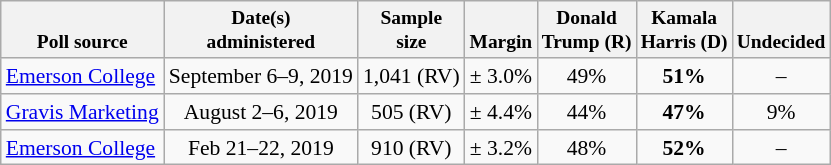<table class="wikitable" style="font-size:90%;text-align:center;">
<tr valign=bottom style="font-size:90%;">
<th>Poll source</th>
<th>Date(s)<br>administered</th>
<th>Sample<br>size</th>
<th>Margin<br></th>
<th>Donald<br>Trump (R)</th>
<th>Kamala<br>Harris (D)</th>
<th>Undecided</th>
</tr>
<tr>
<td style="text-align:left;"><a href='#'>Emerson College</a></td>
<td>September 6–9, 2019</td>
<td>1,041 (RV)</td>
<td>± 3.0%</td>
<td>49%</td>
<td><strong>51%</strong></td>
<td>–</td>
</tr>
<tr>
<td style="text-align:left;"><a href='#'>Gravis Marketing</a></td>
<td>August 2–6, 2019</td>
<td>505 (RV)</td>
<td>± 4.4%</td>
<td>44%</td>
<td><strong>47%</strong></td>
<td>9%</td>
</tr>
<tr>
<td style="text-align:left;"><a href='#'>Emerson College</a></td>
<td>Feb 21–22, 2019</td>
<td>910 (RV)</td>
<td>± 3.2%</td>
<td>48%</td>
<td><strong>52%</strong></td>
<td>–</td>
</tr>
</table>
